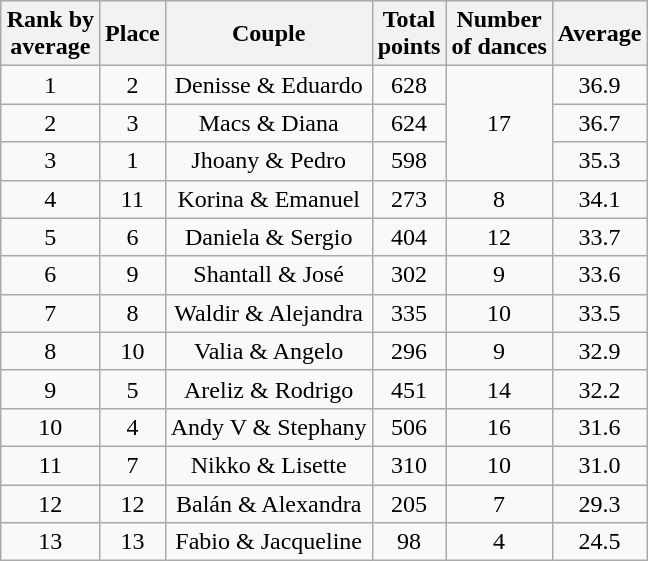<table class="wikitable sortable" style="margin:auto; text-align:center;">
<tr>
<th>Rank by<br>average</th>
<th>Place</th>
<th>Couple</th>
<th>Total<br>points</th>
<th>Number<br>of dances</th>
<th>Average</th>
</tr>
<tr>
<td>1</td>
<td>2</td>
<td>Denisse & Eduardo</td>
<td>628</td>
<td rowspan=3>17</td>
<td>36.9</td>
</tr>
<tr>
<td>2</td>
<td>3</td>
<td>Macs & Diana</td>
<td>624</td>
<td>36.7</td>
</tr>
<tr>
<td>3</td>
<td>1</td>
<td>Jhoany & Pedro</td>
<td>598</td>
<td>35.3</td>
</tr>
<tr>
<td>4</td>
<td>11</td>
<td>Korina & Emanuel</td>
<td>273</td>
<td>8</td>
<td>34.1</td>
</tr>
<tr>
<td>5</td>
<td>6</td>
<td>Daniela & Sergio</td>
<td>404</td>
<td>12</td>
<td>33.7</td>
</tr>
<tr>
<td>6</td>
<td>9</td>
<td>Shantall & José</td>
<td>302</td>
<td>9</td>
<td>33.6</td>
</tr>
<tr>
<td>7</td>
<td>8</td>
<td>Waldir & Alejandra</td>
<td>335</td>
<td>10</td>
<td>33.5</td>
</tr>
<tr>
<td>8</td>
<td>10</td>
<td>Valia & Angelo</td>
<td>296</td>
<td>9</td>
<td>32.9</td>
</tr>
<tr>
<td>9</td>
<td>5</td>
<td>Areliz & Rodrigo</td>
<td>451</td>
<td>14</td>
<td>32.2</td>
</tr>
<tr>
<td>10</td>
<td>4</td>
<td>Andy V & Stephany</td>
<td>506</td>
<td>16</td>
<td>31.6</td>
</tr>
<tr>
<td>11</td>
<td>7</td>
<td>Nikko & Lisette</td>
<td>310</td>
<td>10</td>
<td>31.0</td>
</tr>
<tr>
<td>12</td>
<td>12</td>
<td>Balán & Alexandra</td>
<td>205</td>
<td>7</td>
<td>29.3</td>
</tr>
<tr>
<td>13</td>
<td>13</td>
<td>Fabio & Jacqueline</td>
<td>98</td>
<td>4</td>
<td>24.5</td>
</tr>
</table>
